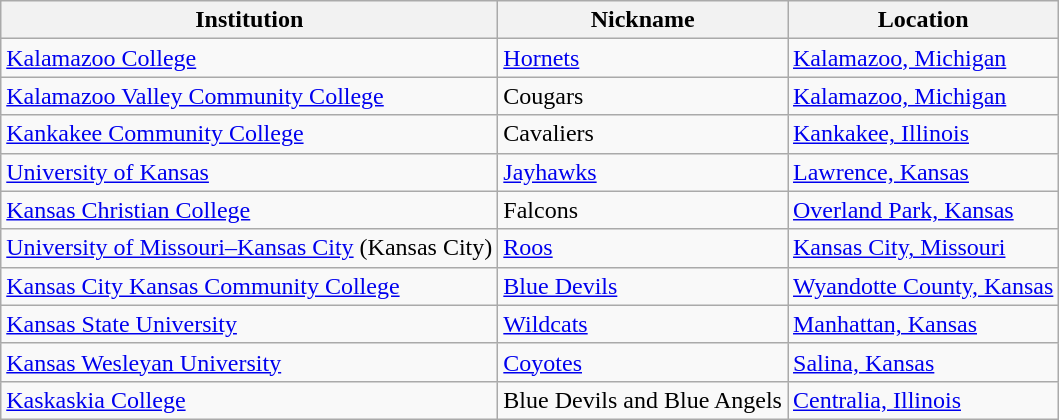<table class="wikitable">
<tr>
<th>Institution</th>
<th>Nickname</th>
<th>Location</th>
</tr>
<tr>
<td><a href='#'>Kalamazoo College</a></td>
<td><a href='#'>Hornets</a></td>
<td><a href='#'>Kalamazoo, Michigan</a></td>
</tr>
<tr>
<td><a href='#'>Kalamazoo Valley Community College</a></td>
<td>Cougars</td>
<td><a href='#'>Kalamazoo, Michigan</a></td>
</tr>
<tr>
<td><a href='#'>Kankakee Community College</a></td>
<td>Cavaliers</td>
<td><a href='#'>Kankakee, Illinois</a></td>
</tr>
<tr>
<td><a href='#'>University of Kansas</a></td>
<td><a href='#'>Jayhawks</a></td>
<td><a href='#'>Lawrence, Kansas</a></td>
</tr>
<tr>
<td><a href='#'>Kansas Christian College</a></td>
<td>Falcons</td>
<td><a href='#'>Overland Park, Kansas</a></td>
</tr>
<tr>
<td><a href='#'>University of Missouri–Kansas City</a> (Kansas City)</td>
<td><a href='#'>Roos</a></td>
<td><a href='#'>Kansas City, Missouri</a></td>
</tr>
<tr>
<td><a href='#'>Kansas City Kansas Community College</a></td>
<td><a href='#'>Blue Devils</a></td>
<td><a href='#'>Wyandotte County, Kansas</a></td>
</tr>
<tr>
<td><a href='#'>Kansas State University</a></td>
<td><a href='#'>Wildcats</a></td>
<td><a href='#'>Manhattan, Kansas</a></td>
</tr>
<tr>
<td><a href='#'>Kansas Wesleyan University</a></td>
<td><a href='#'>Coyotes</a></td>
<td><a href='#'>Salina, Kansas</a></td>
</tr>
<tr>
<td><a href='#'>Kaskaskia College</a></td>
<td>Blue Devils and Blue Angels</td>
<td><a href='#'>Centralia, Illinois</a></td>
</tr>
</table>
